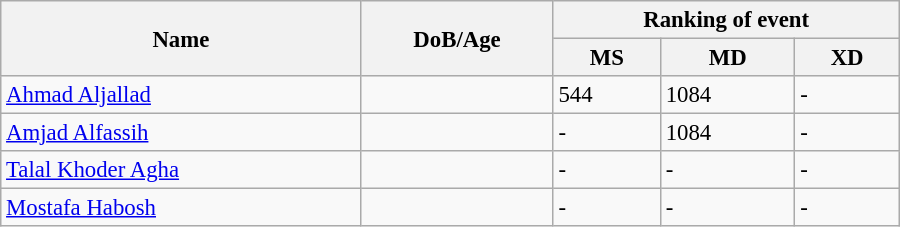<table class="wikitable" style="width:600px; font-size:95%;">
<tr>
<th rowspan="2" align="left">Name</th>
<th rowspan="2" align="left">DoB/Age</th>
<th colspan="3" align="center">Ranking of event</th>
</tr>
<tr>
<th align="center">MS</th>
<th>MD</th>
<th align="center">XD</th>
</tr>
<tr>
<td><a href='#'>Ahmad Aljallad</a></td>
<td></td>
<td>544</td>
<td>1084</td>
<td>-</td>
</tr>
<tr>
<td><a href='#'>Amjad Alfassih</a></td>
<td></td>
<td>-</td>
<td>1084</td>
<td>-</td>
</tr>
<tr>
<td><a href='#'>Talal Khoder Agha</a></td>
<td></td>
<td>-</td>
<td>-</td>
<td>-</td>
</tr>
<tr>
<td><a href='#'>Mostafa Habosh</a></td>
<td></td>
<td>-</td>
<td>-</td>
<td>-</td>
</tr>
</table>
